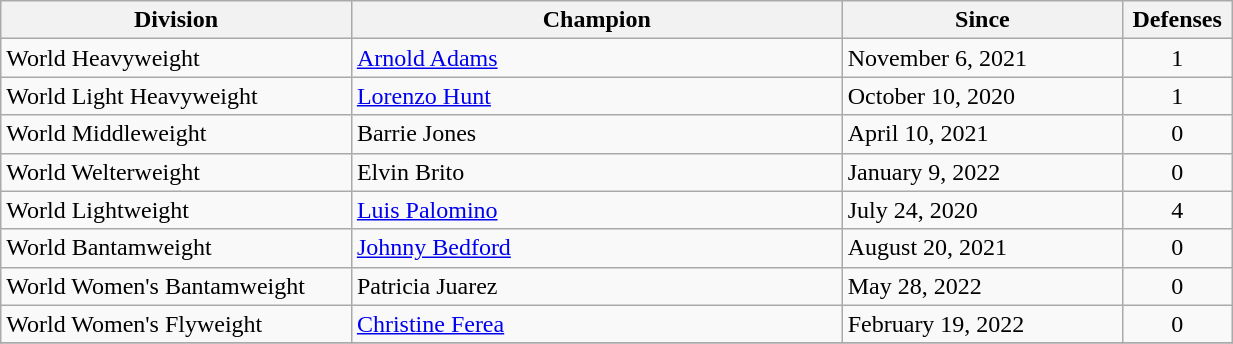<table id="Police_Gazette_Champions" class="wikitable" width="65%">
<tr>
<th width="25%">Division</th>
<th width="35%">Champion</th>
<th width="20%">Since</th>
<th width="5%">Defenses</th>
</tr>
<tr>
<td>World Heavyweight</td>
<td> <a href='#'>Arnold Adams</a></td>
<td>November 6, 2021</td>
<td style="text-align:center;">1</td>
</tr>
<tr>
<td>World Light Heavyweight</td>
<td> <a href='#'>Lorenzo Hunt</a></td>
<td>October 10, 2020</td>
<td style="text-align:center;">1</td>
</tr>
<tr>
<td>World Middleweight</td>
<td> Barrie Jones</td>
<td>April 10, 2021</td>
<td style="text-align:center;">0</td>
</tr>
<tr>
<td>World Welterweight</td>
<td> Elvin Brito</td>
<td>January 9, 2022</td>
<td style="text-align:center;">0</td>
</tr>
<tr>
<td>World Lightweight</td>
<td> <a href='#'>Luis Palomino</a></td>
<td>July 24, 2020</td>
<td style="text-align:center;">4</td>
</tr>
<tr>
<td>World Bantamweight</td>
<td> <a href='#'>Johnny Bedford</a></td>
<td>August 20, 2021</td>
<td style="text-align:center;">0</td>
</tr>
<tr>
<td>World Women's Bantamweight</td>
<td> Patricia Juarez</td>
<td>May 28, 2022</td>
<td style="text-align:center;">0</td>
</tr>
<tr>
<td>World Women's Flyweight</td>
<td> <a href='#'>Christine Ferea</a></td>
<td>February 19, 2022</td>
<td style="text-align:center;">0</td>
</tr>
<tr>
</tr>
</table>
